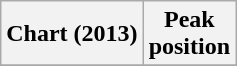<table class="wikitable sortable">
<tr>
<th scope="col">Chart (2013)</th>
<th scope="col">Peak<br>position</th>
</tr>
<tr>
</tr>
</table>
